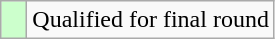<table class="wikitable">
<tr>
<td style="width:10px; background:#cfc"></td>
<td>Qualified for final round</td>
</tr>
</table>
